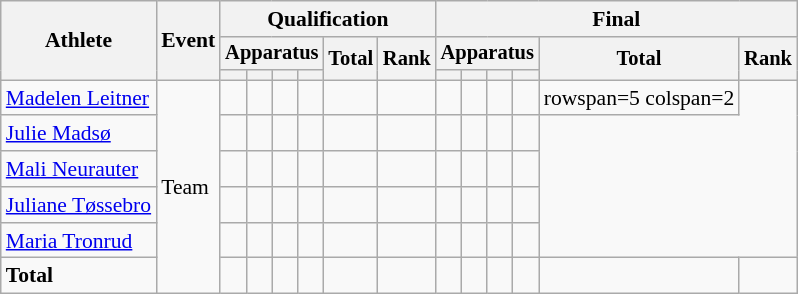<table class="wikitable" style="font-size:90%">
<tr>
<th rowspan=3>Athlete</th>
<th rowspan=3>Event</th>
<th colspan=6>Qualification</th>
<th colspan=6>Final</th>
</tr>
<tr style="font-size:95%">
<th colspan=4>Apparatus</th>
<th rowspan=2>Total</th>
<th rowspan=2>Rank</th>
<th colspan=4>Apparatus</th>
<th rowspan=2>Total</th>
<th rowspan=2>Rank</th>
</tr>
<tr style="font-size:95%">
<th></th>
<th></th>
<th></th>
<th></th>
<th></th>
<th></th>
<th></th>
<th></th>
</tr>
<tr align=center>
<td align=left><a href='#'>Madelen Leitner</a></td>
<td align=left rowspan=6>Team</td>
<td></td>
<td></td>
<td></td>
<td></td>
<td></td>
<td></td>
<td></td>
<td></td>
<td></td>
<td></td>
<td>rowspan=5 colspan=2</td>
</tr>
<tr align=center>
<td align=left><a href='#'>Julie Madsø</a></td>
<td></td>
<td></td>
<td></td>
<td></td>
<td></td>
<td></td>
<td></td>
<td></td>
<td></td>
<td></td>
</tr>
<tr align=center>
<td align=left><a href='#'>Mali Neurauter</a></td>
<td></td>
<td></td>
<td></td>
<td></td>
<td></td>
<td></td>
<td></td>
<td></td>
<td></td>
<td></td>
</tr>
<tr align=center>
<td align=left><a href='#'>Juliane Tøssebro</a></td>
<td></td>
<td></td>
<td></td>
<td></td>
<td></td>
<td></td>
<td></td>
<td></td>
<td></td>
<td></td>
</tr>
<tr align=center>
<td align=left><a href='#'>Maria Tronrud</a></td>
<td></td>
<td></td>
<td></td>
<td></td>
<td></td>
<td></td>
<td></td>
<td></td>
<td></td>
<td></td>
</tr>
<tr align=center>
<td align=left><strong>Total</strong></td>
<td></td>
<td></td>
<td></td>
<td></td>
<td></td>
<td></td>
<td></td>
<td></td>
<td></td>
<td></td>
<td></td>
<td></td>
</tr>
</table>
